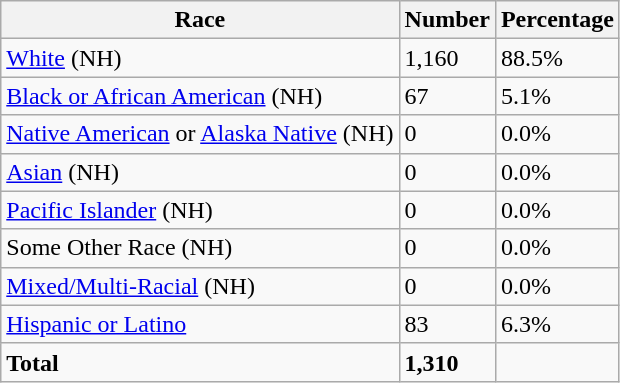<table class="wikitable">
<tr>
<th>Race</th>
<th>Number</th>
<th>Percentage</th>
</tr>
<tr>
<td><a href='#'>White</a> (NH)</td>
<td>1,160</td>
<td>88.5%</td>
</tr>
<tr>
<td><a href='#'>Black or African American</a> (NH)</td>
<td>67</td>
<td>5.1%</td>
</tr>
<tr>
<td><a href='#'>Native American</a> or <a href='#'>Alaska Native</a> (NH)</td>
<td>0</td>
<td>0.0%</td>
</tr>
<tr>
<td><a href='#'>Asian</a> (NH)</td>
<td>0</td>
<td>0.0%</td>
</tr>
<tr>
<td><a href='#'>Pacific Islander</a> (NH)</td>
<td>0</td>
<td>0.0%</td>
</tr>
<tr>
<td>Some Other Race (NH)</td>
<td>0</td>
<td>0.0%</td>
</tr>
<tr>
<td><a href='#'>Mixed/Multi-Racial</a> (NH)</td>
<td>0</td>
<td>0.0%</td>
</tr>
<tr>
<td><a href='#'>Hispanic or Latino</a></td>
<td>83</td>
<td>6.3%</td>
</tr>
<tr>
<td><strong>Total</strong></td>
<td><strong>1,310</strong></td>
<td></td>
</tr>
</table>
